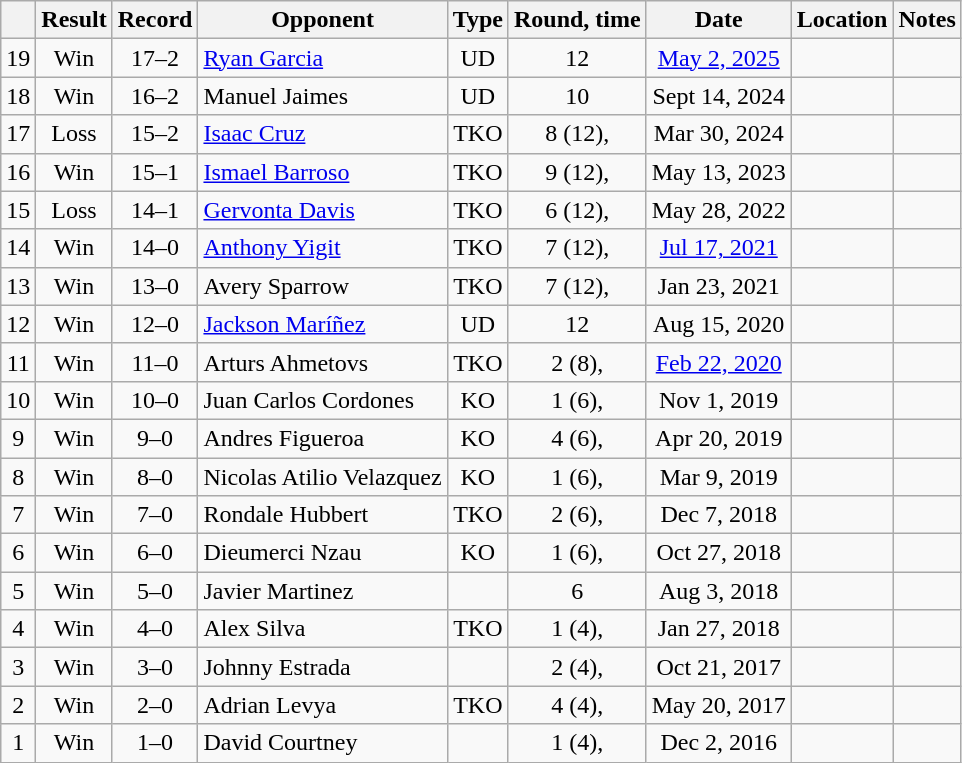<table class=wikitable style="text-align:center">
<tr>
<th></th>
<th>Result</th>
<th>Record</th>
<th>Opponent</th>
<th>Type</th>
<th>Round, time</th>
<th>Date</th>
<th>Location</th>
<th>Notes</th>
</tr>
<tr>
<td>19</td>
<td>Win</td>
<td>17–2</td>
<td style="text-align:left;"><a href='#'>Ryan Garcia</a></td>
<td>UD</td>
<td>12</td>
<td><a href='#'>May 2, 2025</a></td>
<td style="text-align:left;"></td>
<td style="text-align:left;"></td>
</tr>
<tr>
<td>18</td>
<td>Win</td>
<td>16–2</td>
<td style="text-align:left;">Manuel Jaimes</td>
<td>UD</td>
<td>10</td>
<td>Sept 14, 2024</td>
<td style="text-align:left;"></td>
<td></td>
</tr>
<tr>
<td>17</td>
<td>Loss</td>
<td>15–2</td>
<td style="text-align:left;"><a href='#'>Isaac Cruz</a></td>
<td>TKO</td>
<td>8 (12), </td>
<td>Mar 30, 2024</td>
<td style="text-align:left;"></td>
<td style="text-align:left;"></td>
</tr>
<tr>
<td>16</td>
<td>Win</td>
<td>15–1</td>
<td style="text-align:left;"><a href='#'>Ismael Barroso</a></td>
<td>TKO</td>
<td>9 (12), </td>
<td>May 13, 2023</td>
<td style="text-align:left;"></td>
<td style="text-align:left;"></td>
</tr>
<tr>
<td>15</td>
<td>Loss</td>
<td>14–1</td>
<td style="text-align:left;"><a href='#'>Gervonta Davis</a></td>
<td>TKO</td>
<td>6 (12), </td>
<td>May 28, 2022</td>
<td style="text-align:left;"></td>
<td style="text-align:left;"></td>
</tr>
<tr>
<td>14</td>
<td>Win</td>
<td>14–0</td>
<td style="text-align:left;"><a href='#'>Anthony Yigit</a></td>
<td>TKO</td>
<td>7 (12), </td>
<td><a href='#'>Jul 17, 2021</a></td>
<td style="text-align:left;"></td>
<td style="text-align:left;"></td>
</tr>
<tr>
<td>13</td>
<td>Win</td>
<td>13–0</td>
<td style="text-align:left;">Avery Sparrow</td>
<td>TKO</td>
<td>7 (12), </td>
<td>Jan 23, 2021</td>
<td style="text-align:left;"></td>
<td></td>
</tr>
<tr>
<td>12</td>
<td>Win</td>
<td>12–0</td>
<td style="text-align:left;"><a href='#'>Jackson Maríñez</a></td>
<td>UD</td>
<td>12</td>
<td>Aug 15, 2020</td>
<td style="text-align:left;"></td>
<td style="text-align:left;"></td>
</tr>
<tr>
<td>11</td>
<td>Win</td>
<td>11–0</td>
<td style="text-align:left;">Arturs Ahmetovs</td>
<td>TKO</td>
<td>2 (8), </td>
<td><a href='#'>Feb 22, 2020</a></td>
<td style="text-align:left;"></td>
<td></td>
</tr>
<tr>
<td>10</td>
<td>Win</td>
<td>10–0</td>
<td style="text-align:left;">Juan Carlos Cordones</td>
<td>KO</td>
<td>1 (6), </td>
<td>Nov 1, 2019</td>
<td style="text-align:left;"></td>
<td></td>
</tr>
<tr>
<td>9</td>
<td>Win</td>
<td>9–0</td>
<td style="text-align:left;">Andres Figueroa</td>
<td>KO</td>
<td>4 (6), </td>
<td>Apr 20, 2019</td>
<td style="text-align:left;"></td>
<td></td>
</tr>
<tr>
<td>8</td>
<td>Win</td>
<td>8–0</td>
<td style="text-align:left;">Nicolas Atilio Velazquez</td>
<td>KO</td>
<td>1 (6), </td>
<td>Mar 9, 2019</td>
<td style="text-align:left;"></td>
<td></td>
</tr>
<tr>
<td>7</td>
<td>Win</td>
<td>7–0</td>
<td style="text-align:left;">Rondale Hubbert</td>
<td>TKO</td>
<td>2 (6), </td>
<td>Dec 7, 2018</td>
<td style="text-align:left;"></td>
<td></td>
</tr>
<tr>
<td>6</td>
<td>Win</td>
<td>6–0</td>
<td style="text-align:left;">Dieumerci Nzau</td>
<td>KO</td>
<td>1 (6), </td>
<td>Oct 27, 2018</td>
<td style="text-align:left;"></td>
<td></td>
</tr>
<tr>
<td>5</td>
<td>Win</td>
<td>5–0</td>
<td style="text-align:left;">Javier Martinez</td>
<td></td>
<td>6</td>
<td>Aug 3, 2018</td>
<td style="text-align:left;"></td>
<td></td>
</tr>
<tr>
<td>4</td>
<td>Win</td>
<td>4–0</td>
<td style="text-align:left;">Alex Silva</td>
<td>TKO</td>
<td>1 (4), </td>
<td>Jan 27, 2018</td>
<td style="text-align:left;"></td>
<td></td>
</tr>
<tr>
<td>3</td>
<td>Win</td>
<td>3–0</td>
<td style="text-align:left;">Johnny Estrada</td>
<td></td>
<td>2 (4), </td>
<td>Oct 21, 2017</td>
<td style="text-align:left;"></td>
<td></td>
</tr>
<tr>
<td>2</td>
<td>Win</td>
<td>2–0</td>
<td style="text-align:left;">Adrian Levya</td>
<td>TKO</td>
<td>4 (4), </td>
<td>May 20, 2017</td>
<td style="text-align:left;"></td>
<td></td>
</tr>
<tr>
<td>1</td>
<td>Win</td>
<td>1–0</td>
<td style="text-align:left;">David Courtney</td>
<td></td>
<td>1 (4), </td>
<td>Dec 2, 2016</td>
<td style="text-align:left;"></td>
<td></td>
</tr>
</table>
